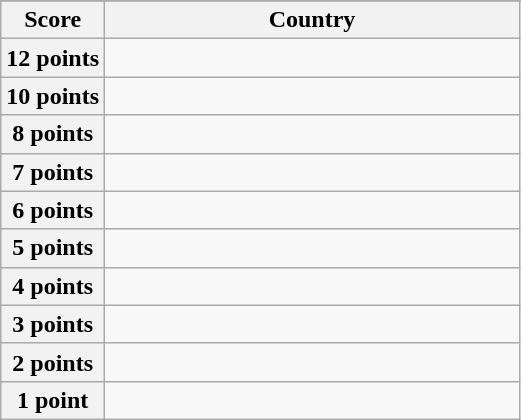<table class="wikitable">
<tr>
</tr>
<tr>
<th scope="col" width="20%">Score</th>
<th scope="col">Country</th>
</tr>
<tr>
<th scope="row">12 points</th>
<td></td>
</tr>
<tr>
<th scope="row">10 points</th>
<td></td>
</tr>
<tr>
<th scope="row">8 points</th>
<td></td>
</tr>
<tr>
<th scope="row">7 points</th>
<td></td>
</tr>
<tr>
<th scope="row">6 points</th>
<td></td>
</tr>
<tr>
<th scope="row">5 points</th>
<td></td>
</tr>
<tr>
<th scope="row">4 points</th>
<td></td>
</tr>
<tr>
<th scope="row">3 points</th>
<td></td>
</tr>
<tr>
<th scope="row">2 points</th>
<td></td>
</tr>
<tr>
<th scope="row">1 point</th>
<td></td>
</tr>
</table>
